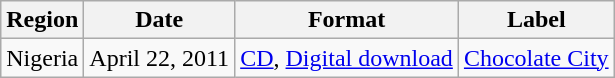<table class="wikitable sortable">
<tr>
<th>Region</th>
<th>Date</th>
<th>Format</th>
<th>Label</th>
</tr>
<tr>
<td>Nigeria</td>
<td>April 22, 2011</td>
<td><a href='#'>CD</a>, <a href='#'>Digital download</a></td>
<td><a href='#'>Chocolate City</a></td>
</tr>
</table>
